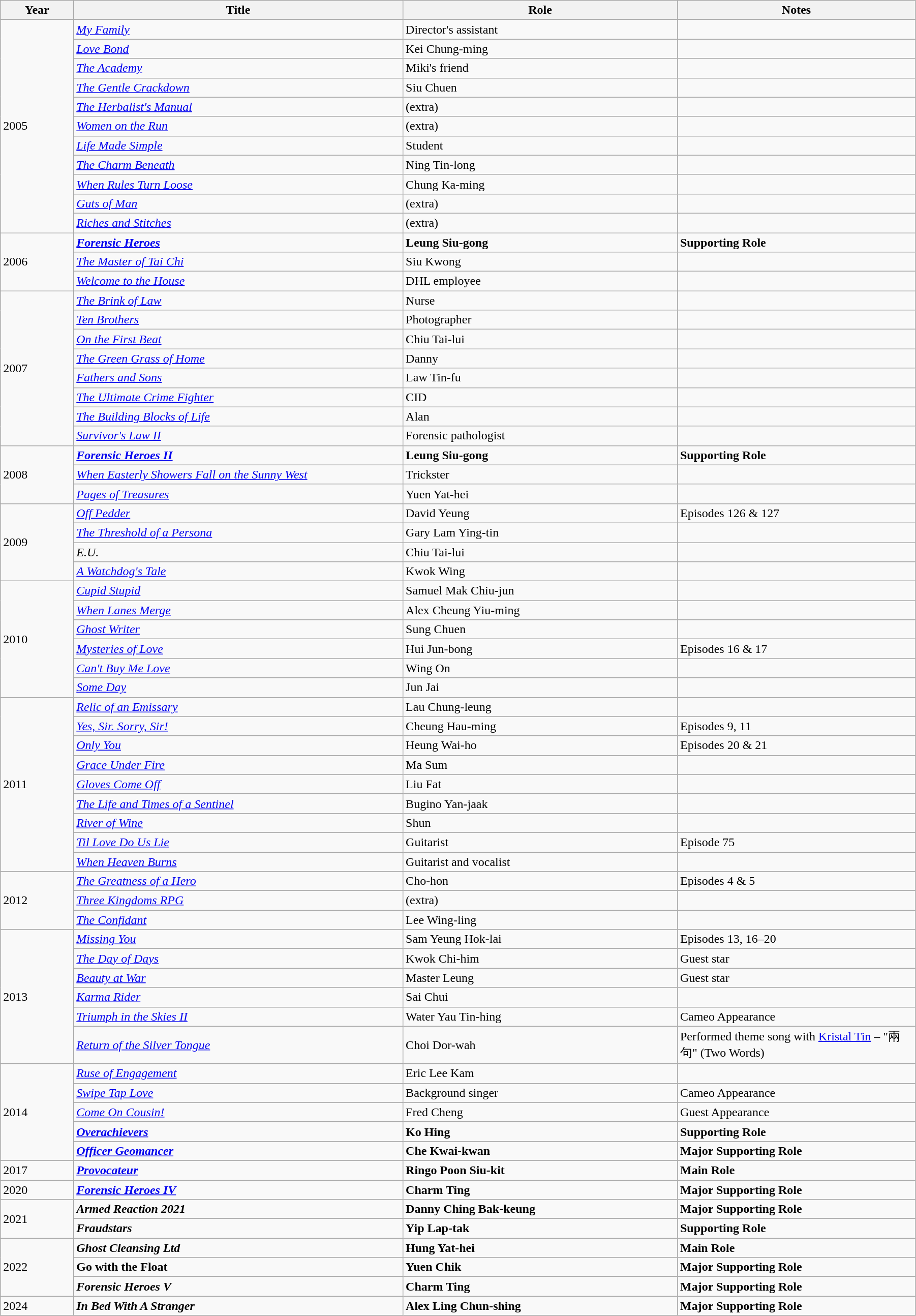<table class="wikitable" style="width:95%;">
<tr>
<th style="width:8%">Year</th>
<th style="width:36%">Title</th>
<th style="width:30%">Role</th>
<th style="width:80%">Notes</th>
</tr>
<tr>
<td rowspan="11">2005</td>
<td><em><a href='#'>My Family</a></em></td>
<td>Director's assistant</td>
<td></td>
</tr>
<tr>
<td><em><a href='#'>Love Bond</a></em></td>
<td>Kei Chung-ming</td>
<td></td>
</tr>
<tr>
<td><em><a href='#'>The Academy</a></em></td>
<td>Miki's friend</td>
<td></td>
</tr>
<tr>
<td><em><a href='#'>The Gentle Crackdown</a></em></td>
<td>Siu Chuen</td>
<td></td>
</tr>
<tr>
<td><em><a href='#'>The Herbalist's Manual</a></em></td>
<td>(extra)</td>
<td></td>
</tr>
<tr>
<td><em><a href='#'>Women on the Run</a></em></td>
<td>(extra)</td>
<td></td>
</tr>
<tr>
<td><em><a href='#'>Life Made Simple</a></em></td>
<td>Student</td>
<td></td>
</tr>
<tr>
<td><em><a href='#'>The Charm Beneath</a></em></td>
<td>Ning Tin-long</td>
<td></td>
</tr>
<tr>
<td><em><a href='#'>When Rules Turn Loose</a></em></td>
<td>Chung Ka-ming</td>
<td></td>
</tr>
<tr>
<td><em><a href='#'>Guts of Man</a></em></td>
<td>(extra)</td>
<td></td>
</tr>
<tr>
<td><em><a href='#'>Riches and Stitches</a></em></td>
<td>(extra)</td>
<td></td>
</tr>
<tr>
<td rowspan="3">2006</td>
<td><strong><em><a href='#'>Forensic Heroes</a></em></strong></td>
<td><strong>Leung Siu-gong</strong></td>
<td><strong>Supporting Role</strong></td>
</tr>
<tr>
<td><em><a href='#'>The Master of Tai Chi</a></em></td>
<td>Siu Kwong</td>
<td></td>
</tr>
<tr>
<td><em><a href='#'>Welcome to the House</a></em></td>
<td>DHL employee</td>
<td></td>
</tr>
<tr>
<td rowspan="8">2007</td>
<td><em><a href='#'>The Brink of Law</a></em></td>
<td>Nurse</td>
<td></td>
</tr>
<tr>
<td><em><a href='#'>Ten Brothers</a></em></td>
<td>Photographer</td>
<td></td>
</tr>
<tr>
<td><em><a href='#'>On the First Beat</a></em></td>
<td>Chiu Tai-lui</td>
<td></td>
</tr>
<tr>
<td><em><a href='#'>The Green Grass of Home</a></em></td>
<td>Danny</td>
<td></td>
</tr>
<tr>
<td><em><a href='#'>Fathers and Sons</a></em></td>
<td>Law Tin-fu</td>
<td></td>
</tr>
<tr>
<td><em><a href='#'>The Ultimate Crime Fighter</a></em></td>
<td>CID</td>
<td></td>
</tr>
<tr>
<td><em><a href='#'>The Building Blocks of Life</a></em></td>
<td>Alan</td>
<td></td>
</tr>
<tr>
<td><em><a href='#'>Survivor's Law II</a></em></td>
<td>Forensic pathologist</td>
<td></td>
</tr>
<tr>
<td rowspan="3">2008</td>
<td><strong><em><a href='#'>Forensic Heroes II</a></em></strong></td>
<td><strong>Leung Siu-gong</strong></td>
<td><strong>Supporting Role</strong></td>
</tr>
<tr>
<td><em><a href='#'>When Easterly Showers Fall on the Sunny West</a></em></td>
<td>Trickster</td>
<td></td>
</tr>
<tr>
<td><em><a href='#'>Pages of Treasures</a></em></td>
<td>Yuen Yat-hei</td>
<td></td>
</tr>
<tr>
<td rowspan="4">2009</td>
<td><em><a href='#'>Off Pedder</a></em></td>
<td>David Yeung</td>
<td>Episodes 126 & 127</td>
</tr>
<tr>
<td><em><a href='#'>The Threshold of a Persona</a></em></td>
<td>Gary Lam Ying-tin</td>
<td></td>
</tr>
<tr>
<td><em>E.U.</em></td>
<td>Chiu Tai-lui</td>
<td></td>
</tr>
<tr>
<td><em><a href='#'>A Watchdog's Tale</a></em></td>
<td>Kwok Wing</td>
<td></td>
</tr>
<tr>
<td rowspan="6">2010</td>
<td><em><a href='#'>Cupid Stupid</a></em></td>
<td>Samuel Mak Chiu-jun</td>
<td></td>
</tr>
<tr>
<td><em><a href='#'>When Lanes Merge</a></em></td>
<td>Alex Cheung Yiu-ming</td>
<td></td>
</tr>
<tr>
<td><em><a href='#'>Ghost Writer</a></em></td>
<td>Sung Chuen</td>
<td></td>
</tr>
<tr>
<td><em><a href='#'>Mysteries of Love</a></em></td>
<td>Hui Jun-bong</td>
<td>Episodes 16 & 17</td>
</tr>
<tr>
<td><em><a href='#'>Can't Buy Me Love</a></em></td>
<td>Wing On</td>
<td></td>
</tr>
<tr>
<td><em><a href='#'>Some Day</a></em></td>
<td>Jun Jai</td>
<td></td>
</tr>
<tr>
<td rowspan="9">2011</td>
<td><em><a href='#'>Relic of an Emissary</a></em></td>
<td>Lau Chung-leung</td>
<td></td>
</tr>
<tr>
<td><em><a href='#'>Yes, Sir. Sorry, Sir!</a></em></td>
<td>Cheung Hau-ming</td>
<td>Episodes 9, 11</td>
</tr>
<tr>
<td><em><a href='#'>Only You</a></em></td>
<td>Heung Wai-ho</td>
<td>Episodes 20 & 21</td>
</tr>
<tr>
<td><em><a href='#'>Grace Under Fire</a></em></td>
<td>Ma Sum</td>
<td></td>
</tr>
<tr>
<td><em><a href='#'>Gloves Come Off</a></em></td>
<td>Liu Fat</td>
<td></td>
</tr>
<tr>
<td><em><a href='#'>The Life and Times of a Sentinel</a></em></td>
<td>Bugino Yan-jaak</td>
<td></td>
</tr>
<tr>
<td><em><a href='#'>River of Wine</a></em></td>
<td>Shun</td>
<td></td>
</tr>
<tr>
<td><em><a href='#'>Til Love Do Us Lie</a></em></td>
<td>Guitarist</td>
<td>Episode 75</td>
</tr>
<tr>
<td><em><a href='#'>When Heaven Burns</a></em></td>
<td>Guitarist and vocalist</td>
<td></td>
</tr>
<tr>
<td rowspan="3">2012</td>
<td><em><a href='#'>The Greatness of a Hero</a></em></td>
<td>Cho-hon</td>
<td>Episodes 4 & 5</td>
</tr>
<tr>
<td><em><a href='#'>Three Kingdoms RPG</a></em></td>
<td>(extra)</td>
<td></td>
</tr>
<tr>
<td><em><a href='#'>The Confidant</a></em></td>
<td>Lee Wing-ling</td>
<td></td>
</tr>
<tr>
<td rowspan="6">2013</td>
<td><em><a href='#'>Missing You</a></em></td>
<td>Sam Yeung Hok-lai</td>
<td>Episodes 13, 16–20</td>
</tr>
<tr>
<td><em><a href='#'>The Day of Days</a></em></td>
<td>Kwok Chi-him</td>
<td>Guest star</td>
</tr>
<tr>
<td><em><a href='#'>Beauty at War</a></em></td>
<td>Master Leung</td>
<td>Guest star</td>
</tr>
<tr>
<td><em><a href='#'>Karma Rider</a></em></td>
<td>Sai Chui</td>
<td></td>
</tr>
<tr>
<td><em><a href='#'>Triumph in the Skies II</a></em></td>
<td>Water Yau Tin-hing</td>
<td>Cameo Appearance</td>
</tr>
<tr>
<td><em><a href='#'>Return of the Silver Tongue</a></em></td>
<td>Choi Dor-wah</td>
<td>Performed theme song with <a href='#'>Kristal Tin</a> – "兩句" (Two Words)</td>
</tr>
<tr>
<td rowspan="5">2014</td>
<td><em><a href='#'>Ruse of Engagement</a></em></td>
<td>Eric Lee Kam</td>
<td></td>
</tr>
<tr>
<td><em><a href='#'>Swipe Tap Love</a></em></td>
<td>Background singer</td>
<td>Cameo Appearance</td>
</tr>
<tr>
<td><em><a href='#'>Come On Cousin!</a></em></td>
<td>Fred Cheng</td>
<td>Guest Appearance</td>
</tr>
<tr>
<td><strong><em><a href='#'>Overachievers</a></em></strong></td>
<td><strong>Ko Hing</strong></td>
<td><strong>Supporting Role</strong></td>
</tr>
<tr>
<td><strong><em><a href='#'>Officer Geomancer</a></em></strong></td>
<td><strong>Che Kwai-kwan</strong></td>
<td><strong>Major Supporting Role</strong></td>
</tr>
<tr>
<td>2017</td>
<td><em><a href='#'><strong>Provocateur</strong></a></em></td>
<td><strong>Ringo Poon Siu-kit</strong></td>
<td><strong>Main Role</strong></td>
</tr>
<tr>
<td>2020</td>
<td><strong><em><a href='#'>Forensic Heroes IV</a></em></strong></td>
<td><strong>Charm Ting</strong></td>
<td><strong>Major Supporting Role</strong></td>
</tr>
<tr>
<td rowspan="2">2021</td>
<td><strong><em>Armed Reaction 2021</em></strong></td>
<td><strong>Danny Ching Bak-keung</strong></td>
<td><strong>Major Supporting Role</strong></td>
</tr>
<tr>
<td><strong><em>Fraudstars</em></strong></td>
<td><strong>Yip Lap-tak</strong></td>
<td><strong>Supporting Role</strong></td>
</tr>
<tr>
<td rowspan="3">2022</td>
<td><strong><em>Ghost Cleansing Ltd</em></strong></td>
<td><strong>Hung Yat-hei</strong></td>
<td><strong>Main Role</strong></td>
</tr>
<tr>
<td><strong>Go with the Float</strong></td>
<td><strong>Yuen Chik</strong></td>
<td><strong>Major Supporting Role</strong></td>
</tr>
<tr>
<td><strong><em>Forensic Heroes V</em></strong></td>
<td><strong>Charm Ting</strong></td>
<td><strong>Major Supporting Role</strong></td>
</tr>
<tr>
<td>2024</td>
<td><strong><em>In Bed With A Stranger</em></strong></td>
<td><strong>Alex Ling Chun-shing</strong></td>
<td><strong>Major Supporting Role</strong></td>
</tr>
</table>
